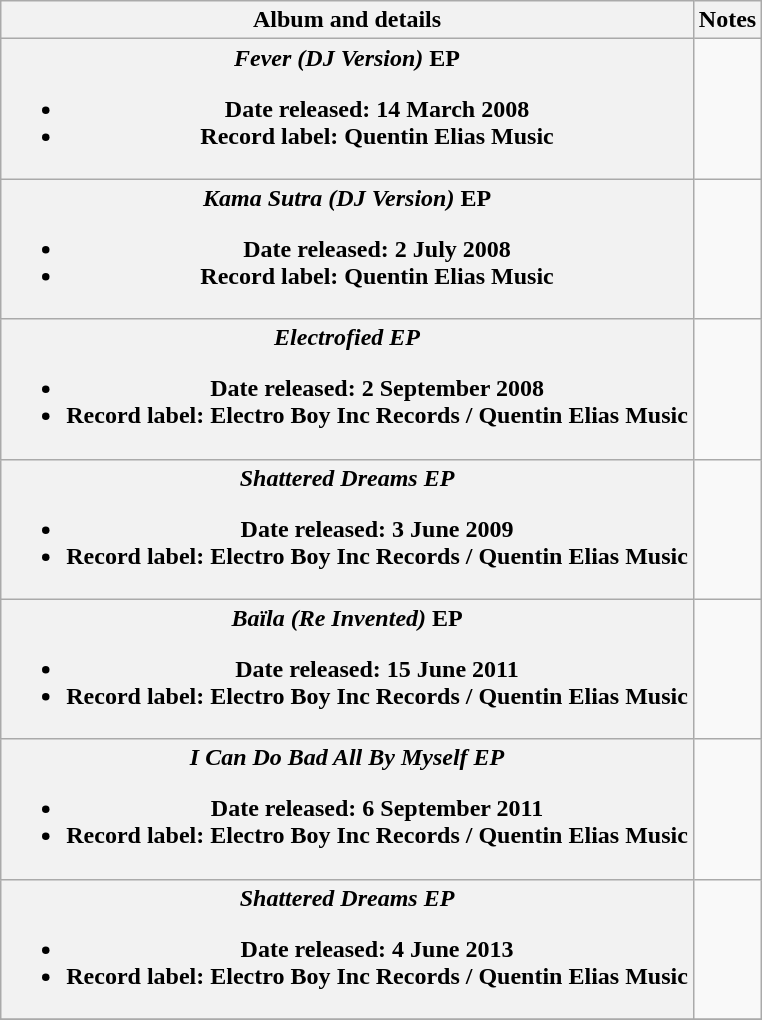<table class="wikitable plainrowheaders" style="text-align:center;">
<tr>
<th scope="col">Album and details</th>
<th scope="col">Notes</th>
</tr>
<tr>
<th scope="row"><strong><em>Fever (DJ Version)</em></strong> EP<br><ul><li>Date released: 14 March 2008</li><li>Record label: Quentin Elias Music</li></ul></th>
<td><br></td>
</tr>
<tr>
<th scope="row"><strong><em>Kama Sutra (DJ Version)</em></strong> EP<br><ul><li>Date released: 2 July 2008</li><li>Record label: Quentin Elias Music</li></ul></th>
<td><br></td>
</tr>
<tr>
<th scope="row"><strong><em>Electrofied EP</em></strong><br><ul><li>Date released: 2 September 2008</li><li>Record label: Electro Boy Inc Records / Quentin Elias Music</li></ul></th>
<td><br></td>
</tr>
<tr>
<th scope="row"><strong><em>Shattered Dreams EP</em></strong><br><ul><li>Date released: 3 June 2009</li><li>Record label: Electro Boy Inc Records / Quentin Elias Music</li></ul></th>
<td><br></td>
</tr>
<tr>
<th scope="row"><strong><em>Baïla (Re Invented)</em></strong> EP<br><ul><li>Date released: 15 June 2011</li><li>Record label: Electro Boy Inc Records / Quentin Elias Music</li></ul></th>
<td><br></td>
</tr>
<tr>
<th scope="row"><strong><em>I Can Do Bad All By Myself EP</em></strong><br><ul><li>Date released: 6 September 2011</li><li>Record label: Electro Boy Inc Records / Quentin Elias Music</li></ul></th>
<td><br></td>
</tr>
<tr>
<th scope="row"><strong><em>Shattered Dreams EP</em></strong><br><ul><li>Date released: 4 June 2013</li><li>Record label: Electro Boy Inc Records / Quentin Elias Music</li></ul></th>
<td><br></td>
</tr>
<tr>
</tr>
</table>
